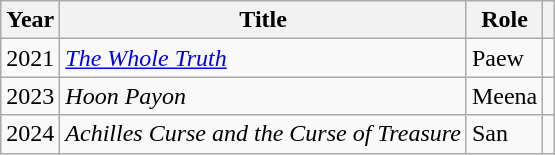<table class="wikitable sortable">
<tr>
<th scope="col">Year</th>
<th scope="col">Title</th>
<th scope="col">Role</th>
<th scope="col" class="unsortable"></th>
</tr>
<tr>
<td>2021</td>
<td><em><a href='#'>The Whole Truth</a></em></td>
<td>Paew</td>
<td style="text-align: center;"></td>
</tr>
<tr>
<td>2023</td>
<td><em>Hoon Payon</em></td>
<td>Meena</td>
<td style="text-align: center;"></td>
</tr>
<tr>
<td>2024</td>
<td><em>Achilles Curse and the Curse of Treasure</em></td>
<td>San</td>
<td style="text-align: center;"></td>
</tr>
</table>
